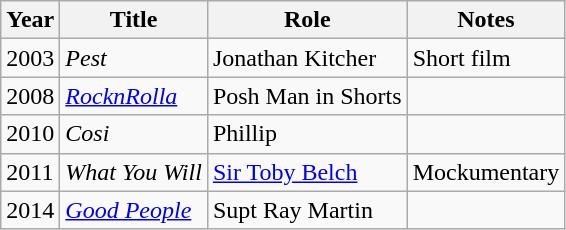<table class="wikitable sortable">
<tr>
<th>Year</th>
<th>Title</th>
<th>Role</th>
<th class="unsortable">Notes</th>
</tr>
<tr>
<td>2003</td>
<td><em>Pest</em></td>
<td>Jonathan Kitcher</td>
<td>Short film</td>
</tr>
<tr>
<td>2008</td>
<td><em><a href='#'>RocknRolla</a></em></td>
<td>Posh Man in Shorts</td>
<td></td>
</tr>
<tr>
<td>2010</td>
<td><em>Cosi</em></td>
<td>Phillip</td>
<td></td>
</tr>
<tr>
<td>2011</td>
<td><em>What You Will</em></td>
<td><a href='#'>Sir Toby Belch</a></td>
<td>Mockumentary</td>
</tr>
<tr>
<td>2014</td>
<td><em><a href='#'>Good People</a></em></td>
<td>Supt Ray Martin</td>
<td></td>
</tr>
</table>
